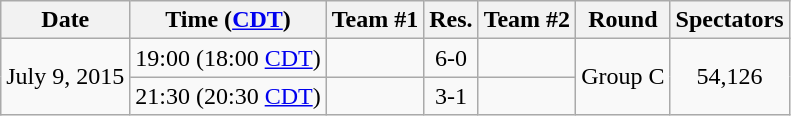<table class="wikitable">
<tr>
<th>Date</th>
<th>Time (<a href='#'>CDT</a>)</th>
<th>Team #1</th>
<th>Res.</th>
<th>Team #2</th>
<th>Round</th>
<th>Spectators</th>
</tr>
<tr>
<td rowspan=2>July 9, 2015</td>
<td>19:00 (18:00 <a href='#'>CDT</a>)</td>
<td></td>
<td style="text-align:center;">6-0</td>
<td></td>
<td rowspan=2>Group C</td>
<td style="text-align:center;" rowspan=2>54,126</td>
</tr>
<tr>
<td>21:30 (20:30 <a href='#'>CDT</a>)</td>
<td></td>
<td style="text-align:center;">3-1</td>
<td></td>
</tr>
</table>
